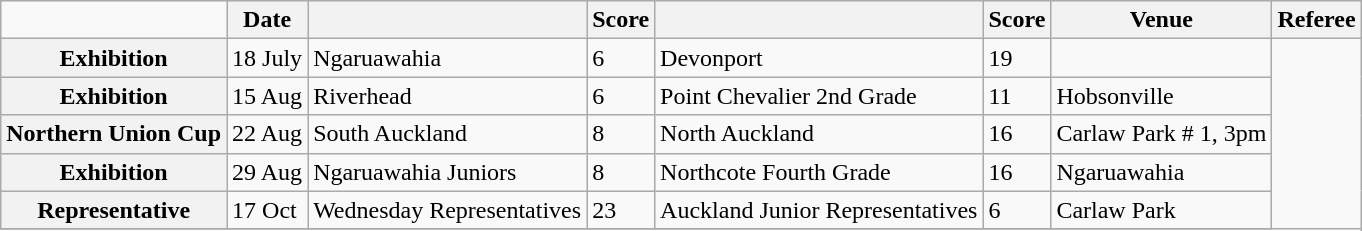<table class="wikitable mw-collapsible">
<tr>
<td></td>
<th scope="col">Date</th>
<th scope="col"></th>
<th scope="col">Score</th>
<th scope="col"></th>
<th scope="col">Score</th>
<th scope="col">Venue</th>
<th scope="col">Referee</th>
</tr>
<tr>
<th scope="row">Exhibition</th>
<td>18 July </td>
<td>Ngaruawahia</td>
<td>6</td>
<td>Devonport</td>
<td>19</td>
<td></td>
</tr>
<tr>
<th scope="row">Exhibition</th>
<td>15 Aug </td>
<td>Riverhead</td>
<td>6</td>
<td>Point Chevalier 2nd Grade</td>
<td>11</td>
<td>Hobsonville</td>
</tr>
<tr>
<th scope="row">Northern Union Cup</th>
<td>22 Aug </td>
<td>South Auckland</td>
<td>8</td>
<td>North Auckland</td>
<td>16</td>
<td>Carlaw Park # 1, 3pm</td>
</tr>
<tr>
<th scope="row">Exhibition</th>
<td>29 Aug </td>
<td>Ngaruawahia Juniors</td>
<td>8</td>
<td>Northcote Fourth Grade</td>
<td>16</td>
<td>Ngaruawahia</td>
</tr>
<tr>
<th scope="row">Representative</th>
<td>17 Oct </td>
<td>Wednesday Representatives</td>
<td>23</td>
<td>Auckland Junior Representatives</td>
<td>6</td>
<td>Carlaw Park</td>
</tr>
<tr>
</tr>
</table>
